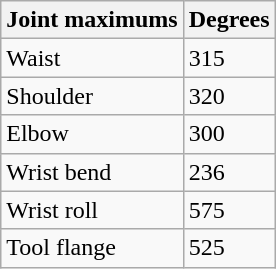<table class="wikitable">
<tr>
<th>Joint maximums</th>
<th>Degrees</th>
</tr>
<tr>
<td>Waist</td>
<td>315</td>
</tr>
<tr>
<td>Shoulder</td>
<td>320</td>
</tr>
<tr>
<td>Elbow</td>
<td>300</td>
</tr>
<tr>
<td>Wrist bend</td>
<td>236</td>
</tr>
<tr>
<td>Wrist roll</td>
<td>575</td>
</tr>
<tr>
<td>Tool flange</td>
<td>525</td>
</tr>
</table>
